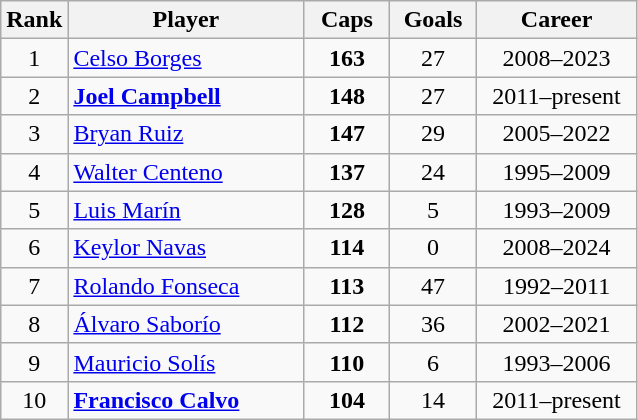<table class="wikitable sortable" style="text-align:center;">
<tr>
<th width=30px>Rank</th>
<th style="width:150px;">Player</th>
<th width=50px>Caps</th>
<th width=50px>Goals</th>
<th style="width:100px;">Career</th>
</tr>
<tr>
<td>1</td>
<td align=left><a href='#'>Celso Borges</a></td>
<td><strong>163</strong></td>
<td>27</td>
<td><span>2008–2023</span></td>
</tr>
<tr>
<td>2</td>
<td align=left><strong><a href='#'>Joel Campbell</a></strong></td>
<td><strong>148</strong></td>
<td>27</td>
<td>2011–present</td>
</tr>
<tr>
<td>3</td>
<td align=left><a href='#'>Bryan Ruiz</a></td>
<td><strong>147</strong></td>
<td>29</td>
<td><span>2005–2022</span></td>
</tr>
<tr>
<td>4</td>
<td align=left><a href='#'>Walter Centeno</a></td>
<td><strong>137</strong></td>
<td>24</td>
<td><span>1995–2009</span></td>
</tr>
<tr>
<td>5</td>
<td align=left><a href='#'>Luis Marín</a></td>
<td><strong>128</strong></td>
<td>5</td>
<td>1993–2009</td>
</tr>
<tr>
<td>6</td>
<td align=left><a href='#'>Keylor Navas</a></td>
<td><strong>114</strong></td>
<td>0</td>
<td><span>2008–2024</span></td>
</tr>
<tr>
<td>7</td>
<td align=left><a href='#'>Rolando Fonseca</a></td>
<td><strong>113</strong></td>
<td>47</td>
<td>1992–2011</td>
</tr>
<tr>
<td>8</td>
<td align=left><a href='#'>Álvaro Saborío</a></td>
<td><strong>112</strong></td>
<td>36</td>
<td>2002–2021</td>
</tr>
<tr>
<td>9</td>
<td align=left><a href='#'>Mauricio Solís</a></td>
<td><strong>110</strong></td>
<td>6</td>
<td>1993–2006</td>
</tr>
<tr>
<td>10</td>
<td align=left><strong><a href='#'>Francisco Calvo</a></strong></td>
<td><strong>104</strong></td>
<td>14</td>
<td>2011–present</td>
</tr>
</table>
